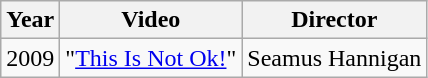<table class="wikitable">
<tr>
<th>Year</th>
<th>Video</th>
<th>Director</th>
</tr>
<tr>
<td>2009</td>
<td>"<a href='#'>This Is Not Ok!</a>"</td>
<td>Seamus Hannigan</td>
</tr>
</table>
